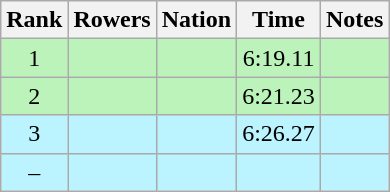<table class="wikitable sortable" style="text-align:center">
<tr>
<th>Rank</th>
<th>Rowers</th>
<th>Nation</th>
<th>Time</th>
<th>Notes</th>
</tr>
<tr bgcolor=bbf3bb>
<td>1</td>
<td align=left data-sort-value="Maziy, Svitlana"></td>
<td align=left></td>
<td>6:19.11</td>
<td></td>
</tr>
<tr bgcolor=bbf3bb>
<td>2</td>
<td align=left></td>
<td align=left></td>
<td>6:21.23</td>
<td></td>
</tr>
<tr bgcolor=bbf3ff>
<td>3</td>
<td align=left data-sort-value="Alupei, Angela"></td>
<td align=left></td>
<td>6:26.27</td>
<td></td>
</tr>
<tr bgcolor=bbf3ff>
<td data-sort-value=4>–</td>
<td align=left data-sort-value="Fedotova, Irina"></td>
<td align=left></td>
<td></td>
<td></td>
</tr>
</table>
